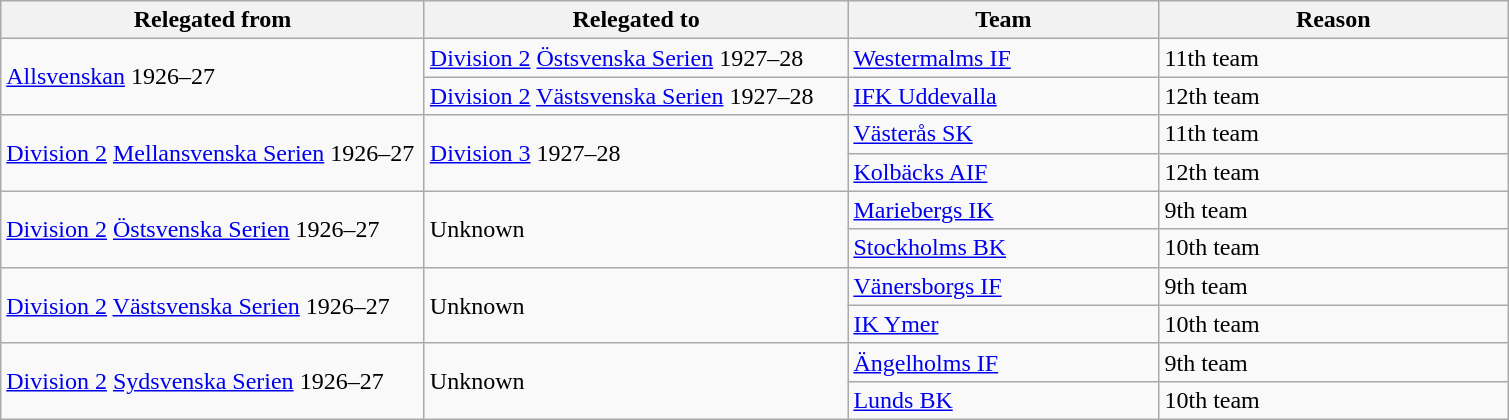<table class="wikitable" style="text-align: left;">
<tr>
<th style="width: 275px;">Relegated from</th>
<th style="width: 275px;">Relegated to</th>
<th style="width: 200px;">Team</th>
<th style="width: 225px;">Reason</th>
</tr>
<tr>
<td rowspan=2><a href='#'>Allsvenskan</a> 1926–27</td>
<td><a href='#'>Division 2</a> <a href='#'>Östsvenska Serien</a> 1927–28</td>
<td><a href='#'>Westermalms IF</a></td>
<td>11th team</td>
</tr>
<tr>
<td><a href='#'>Division 2</a> <a href='#'>Västsvenska Serien</a> 1927–28</td>
<td><a href='#'>IFK Uddevalla</a></td>
<td>12th team</td>
</tr>
<tr>
<td rowspan=2><a href='#'>Division 2</a> <a href='#'>Mellansvenska Serien</a> 1926–27</td>
<td rowspan=2><a href='#'>Division 3</a> 1927–28</td>
<td><a href='#'>Västerås SK</a></td>
<td>11th team</td>
</tr>
<tr>
<td><a href='#'>Kolbäcks AIF</a></td>
<td>12th team</td>
</tr>
<tr>
<td rowspan=2><a href='#'>Division 2</a> <a href='#'>Östsvenska Serien</a> 1926–27</td>
<td rowspan=2>Unknown</td>
<td><a href='#'>Mariebergs IK</a></td>
<td>9th team</td>
</tr>
<tr>
<td><a href='#'>Stockholms BK</a></td>
<td>10th team</td>
</tr>
<tr>
<td rowspan=2><a href='#'>Division 2</a> <a href='#'>Västsvenska Serien</a> 1926–27</td>
<td rowspan=2>Unknown</td>
<td><a href='#'>Vänersborgs IF</a></td>
<td>9th team</td>
</tr>
<tr>
<td><a href='#'>IK Ymer</a></td>
<td>10th team</td>
</tr>
<tr>
<td rowspan=2><a href='#'>Division 2</a> <a href='#'>Sydsvenska Serien</a> 1926–27</td>
<td rowspan=2>Unknown</td>
<td><a href='#'>Ängelholms IF</a></td>
<td>9th team</td>
</tr>
<tr>
<td><a href='#'>Lunds BK</a></td>
<td>10th team</td>
</tr>
</table>
